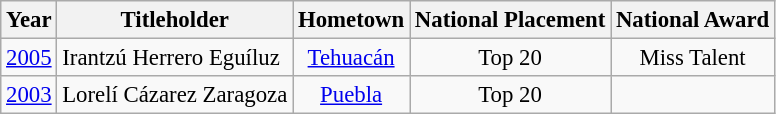<table class="wikitable sortable" style="font-size:95%;">
<tr>
<th>Year</th>
<th>Titleholder</th>
<th>Hometown</th>
<th>National Placement</th>
<th>National Award</th>
</tr>
<tr>
<td align="center"><a href='#'>2005</a></td>
<td>Irantzú Herrero Eguíluz</td>
<td align="center"><a href='#'>Tehuacán</a></td>
<td align="center">Top 20</td>
<td align="center">Miss Talent</td>
</tr>
<tr>
<td align="center"><a href='#'>2003</a></td>
<td>Lorelí Cázarez Zaragoza</td>
<td align="center"><a href='#'>Puebla</a></td>
<td align="center">Top 20</td>
<td></td>
</tr>
</table>
